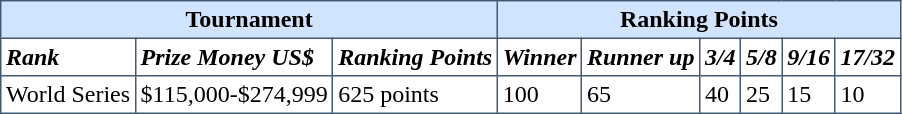<table cellpadding="3" cellspacing="4" border="1" style="border:#435877 solid 1px; border-collapse: collapse;">
<tr bgcolor="#d1e4fd">
<th colspan=3>Tournament</th>
<th colspan=6>Ranking Points</th>
</tr>
<tr>
<td><strong><em>Rank</em></strong></td>
<td><strong><em>Prize Money US$</em></strong></td>
<td><strong><em>Ranking Points</em></strong></td>
<td><strong><em>Winner</em></strong></td>
<td><strong><em>Runner up</em></strong></td>
<td><strong><em>3/4</em></strong></td>
<td><strong><em>5/8</em></strong></td>
<td><strong><em>9/16</em></strong></td>
<td><strong><em>17/32</em></strong></td>
</tr>
<tr>
<td>World Series</td>
<td>$115,000-$274,999</td>
<td>625 points</td>
<td>100</td>
<td>65</td>
<td>40</td>
<td>25</td>
<td>15</td>
<td>10</td>
</tr>
</table>
